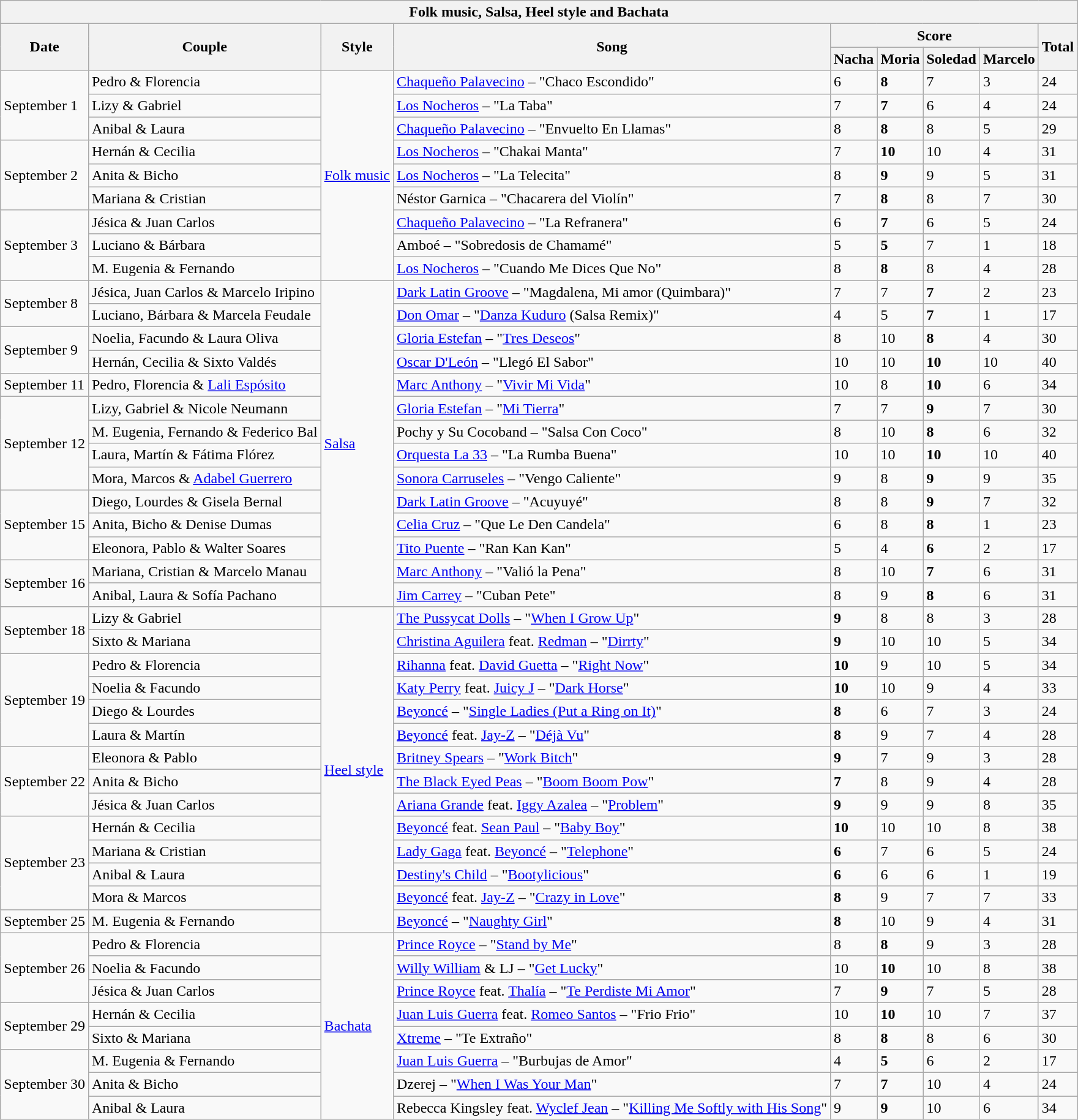<table class="wikitable collapsible collapsed">
<tr>
<th colspan="11" style="text-align:center;"><strong>Folk music, Salsa, Heel style and Bachata</strong></th>
</tr>
<tr>
<th rowspan="2">Date</th>
<th rowspan="2">Couple</th>
<th rowspan="2">Style</th>
<th rowspan="2">Song</th>
<th colspan="4">Score</th>
<th rowspan="2">Total</th>
</tr>
<tr>
<th>Nacha</th>
<th>Moria</th>
<th>Soledad</th>
<th>Marcelo</th>
</tr>
<tr>
<td rowspan="3">September 1</td>
<td>Pedro & Florencia</td>
<td rowspan="9"><a href='#'>Folk music</a></td>
<td><a href='#'>Chaqueño Palavecino</a> – "Chaco Escondido"</td>
<td>6</td>
<td><strong>8</strong></td>
<td>7</td>
<td>3</td>
<td>24</td>
</tr>
<tr>
<td>Lizy & Gabriel</td>
<td><a href='#'>Los Nocheros</a> – "La Taba"</td>
<td>7</td>
<td><strong>7</strong></td>
<td>6</td>
<td>4</td>
<td>24</td>
</tr>
<tr>
<td>Anibal & Laura</td>
<td><a href='#'>Chaqueño Palavecino</a> – "Envuelto En Llamas"</td>
<td>8</td>
<td><strong>8</strong></td>
<td>8</td>
<td>5</td>
<td>29</td>
</tr>
<tr>
<td rowspan="3">September 2</td>
<td>Hernán & Cecilia</td>
<td><a href='#'>Los Nocheros</a> – "Chakai Manta"</td>
<td>7</td>
<td><strong>10</strong></td>
<td>10</td>
<td>4</td>
<td>31</td>
</tr>
<tr>
<td>Anita & Bicho</td>
<td><a href='#'>Los Nocheros</a> – "La Telecita"</td>
<td>8</td>
<td><strong>9</strong></td>
<td>9</td>
<td>5</td>
<td>31</td>
</tr>
<tr>
<td>Mariana & Cristian</td>
<td>Néstor Garnica – "Chacarera del Violín"</td>
<td>7</td>
<td><strong>8</strong></td>
<td>8</td>
<td>7</td>
<td>30</td>
</tr>
<tr>
<td rowspan="3">September 3</td>
<td>Jésica & Juan Carlos</td>
<td><a href='#'>Chaqueño Palavecino</a> – "La Refranera"</td>
<td>6</td>
<td><strong>7</strong></td>
<td>6</td>
<td>5</td>
<td>24</td>
</tr>
<tr>
<td>Luciano & Bárbara</td>
<td>Amboé – "Sobredosis de Chamamé"</td>
<td>5</td>
<td><strong>5</strong></td>
<td>7</td>
<td>1</td>
<td>18</td>
</tr>
<tr>
<td>M. Eugenia & Fernando</td>
<td><a href='#'>Los Nocheros</a> – "Cuando Me Dices Que No"</td>
<td>8</td>
<td><strong>8</strong></td>
<td>8</td>
<td>4</td>
<td>28</td>
</tr>
<tr>
<td rowspan="2">September 8</td>
<td>Jésica, Juan Carlos & Marcelo Iripino</td>
<td rowspan="14"><a href='#'>Salsa</a></td>
<td><a href='#'>Dark Latin Groove</a> – "Magdalena, Mi amor (Quimbara)"</td>
<td>7</td>
<td>7</td>
<td><strong>7</strong></td>
<td>2</td>
<td>23</td>
</tr>
<tr>
<td>Luciano, Bárbara & Marcela Feudale</td>
<td><a href='#'>Don Omar</a> – "<a href='#'>Danza Kuduro</a> (Salsa Remix)"</td>
<td>4</td>
<td>5</td>
<td><strong>7</strong></td>
<td>1</td>
<td>17</td>
</tr>
<tr>
<td rowspan="2">September 9</td>
<td>Noelia, Facundo & Laura Oliva</td>
<td><a href='#'>Gloria Estefan</a> – "<a href='#'>Tres Deseos</a>"</td>
<td>8</td>
<td>10</td>
<td><strong>8</strong></td>
<td>4</td>
<td>30</td>
</tr>
<tr>
<td>Hernán, Cecilia & Sixto Valdés</td>
<td><a href='#'>Oscar D'León</a> – "Llegó El Sabor"</td>
<td>10</td>
<td>10</td>
<td><strong>10</strong></td>
<td>10</td>
<td>40</td>
</tr>
<tr>
<td>September 11</td>
<td>Pedro, Florencia & <a href='#'>Lali Espósito</a></td>
<td><a href='#'>Marc Anthony</a> – "<a href='#'>Vivir Mi Vida</a>"</td>
<td>10</td>
<td>8</td>
<td><strong>10</strong></td>
<td>6</td>
<td>34</td>
</tr>
<tr>
<td rowspan="4">September 12</td>
<td>Lizy, Gabriel & Nicole Neumann</td>
<td><a href='#'>Gloria Estefan</a> – "<a href='#'>Mi Tierra</a>"</td>
<td>7</td>
<td>7</td>
<td><strong>9</strong></td>
<td>7</td>
<td>30</td>
</tr>
<tr>
<td>M. Eugenia, Fernando & Federico Bal</td>
<td>Pochy y Su Cocoband – "Salsa Con Coco"</td>
<td>8</td>
<td>10</td>
<td><strong>8</strong></td>
<td>6</td>
<td>32</td>
</tr>
<tr>
<td>Laura, Martín & Fátima Flórez</td>
<td><a href='#'>Orquesta La 33</a> – "La Rumba Buena"</td>
<td>10</td>
<td>10</td>
<td><strong>10</strong></td>
<td>10</td>
<td>40</td>
</tr>
<tr>
<td>Mora, Marcos & <a href='#'>Adabel Guerrero</a></td>
<td><a href='#'>Sonora Carruseles</a> – "Vengo Caliente"</td>
<td>9</td>
<td>8</td>
<td><strong>9</strong></td>
<td>9</td>
<td>35</td>
</tr>
<tr>
<td rowspan="3">September 15</td>
<td>Diego, Lourdes & Gisela Bernal</td>
<td><a href='#'>Dark Latin Groove</a> – "Acuyuyé"</td>
<td>8</td>
<td>8</td>
<td><strong>9</strong></td>
<td>7</td>
<td>32</td>
</tr>
<tr>
<td>Anita, Bicho & Denise Dumas</td>
<td><a href='#'>Celia Cruz</a> – "Que Le Den Candela"</td>
<td>6</td>
<td>8</td>
<td><strong>8</strong></td>
<td>1</td>
<td>23</td>
</tr>
<tr>
<td>Eleonora, Pablo & Walter Soares</td>
<td><a href='#'>Tito Puente</a> – "Ran Kan Kan"</td>
<td>5</td>
<td>4</td>
<td><strong>6</strong></td>
<td>2</td>
<td>17</td>
</tr>
<tr>
<td rowspan="2">September 16</td>
<td>Mariana, Cristian & Marcelo Manau</td>
<td><a href='#'>Marc Anthony</a> – "Valió la Pena"</td>
<td>8</td>
<td>10</td>
<td><strong>7</strong></td>
<td>6</td>
<td>31</td>
</tr>
<tr>
<td>Anibal, Laura & Sofía Pachano</td>
<td><a href='#'>Jim Carrey</a> – "Cuban Pete"</td>
<td>8</td>
<td>9</td>
<td><strong>8</strong></td>
<td>6</td>
<td>31</td>
</tr>
<tr>
<td rowspan="2">September 18</td>
<td>Lizy & Gabriel</td>
<td rowspan="14"><a href='#'>Heel style</a></td>
<td><a href='#'>The Pussycat Dolls</a> – "<a href='#'>When I Grow Up</a>"</td>
<td><strong>9</strong></td>
<td>8</td>
<td>8</td>
<td>3</td>
<td>28</td>
</tr>
<tr>
<td>Sixto & Mariana</td>
<td><a href='#'>Christina Aguilera</a> feat. <a href='#'>Redman</a> – "<a href='#'>Dirrty</a>"</td>
<td><strong>9</strong></td>
<td>10</td>
<td>10</td>
<td>5</td>
<td>34</td>
</tr>
<tr>
<td rowspan="4">September 19</td>
<td>Pedro & Florencia</td>
<td><a href='#'>Rihanna</a> feat. <a href='#'>David Guetta</a> – "<a href='#'>Right Now</a>"</td>
<td><strong>10</strong></td>
<td>9</td>
<td>10</td>
<td>5</td>
<td>34</td>
</tr>
<tr>
<td>Noelia & Facundo</td>
<td><a href='#'>Katy Perry</a> feat. <a href='#'>Juicy J</a> – "<a href='#'>Dark Horse</a>"</td>
<td><strong>10</strong></td>
<td>10</td>
<td>9</td>
<td>4</td>
<td>33</td>
</tr>
<tr>
<td>Diego & Lourdes</td>
<td><a href='#'>Beyoncé</a> – "<a href='#'>Single Ladies (Put a Ring on It)</a>"</td>
<td><strong>8</strong></td>
<td>6</td>
<td>7</td>
<td>3</td>
<td>24</td>
</tr>
<tr>
<td>Laura & Martín</td>
<td><a href='#'>Beyoncé</a> feat. <a href='#'>Jay-Z</a> – "<a href='#'>Déjà Vu</a>"</td>
<td><strong>8</strong></td>
<td>9</td>
<td>7</td>
<td>4</td>
<td>28</td>
</tr>
<tr>
<td rowspan="3">September 22</td>
<td>Eleonora & Pablo</td>
<td><a href='#'>Britney Spears</a> – "<a href='#'>Work Bitch</a>"</td>
<td><strong>9</strong></td>
<td>7</td>
<td>9</td>
<td>3</td>
<td>28</td>
</tr>
<tr>
<td>Anita & Bicho</td>
<td><a href='#'>The Black Eyed Peas</a> – "<a href='#'>Boom Boom Pow</a>"</td>
<td><strong>7</strong></td>
<td>8</td>
<td>9</td>
<td>4</td>
<td>28</td>
</tr>
<tr>
<td>Jésica & Juan Carlos</td>
<td><a href='#'>Ariana Grande</a> feat. <a href='#'>Iggy Azalea</a> – "<a href='#'>Problem</a>"</td>
<td><strong>9</strong></td>
<td>9</td>
<td>9</td>
<td>8</td>
<td>35</td>
</tr>
<tr>
<td rowspan="4">September 23</td>
<td>Hernán & Cecilia</td>
<td><a href='#'>Beyoncé</a> feat. <a href='#'>Sean Paul</a> – "<a href='#'>Baby Boy</a>"</td>
<td><strong>10</strong></td>
<td>10</td>
<td>10</td>
<td>8</td>
<td>38</td>
</tr>
<tr>
<td>Mariana & Cristian</td>
<td><a href='#'>Lady Gaga</a> feat. <a href='#'>Beyoncé</a> – "<a href='#'>Telephone</a>"</td>
<td><strong>6</strong></td>
<td>7</td>
<td>6</td>
<td>5</td>
<td>24</td>
</tr>
<tr>
<td>Anibal & Laura</td>
<td><a href='#'>Destiny's Child</a> – "<a href='#'>Bootylicious</a>"</td>
<td><strong>6</strong></td>
<td>6</td>
<td>6</td>
<td>1</td>
<td>19</td>
</tr>
<tr>
<td>Mora & Marcos</td>
<td><a href='#'>Beyoncé</a> feat. <a href='#'>Jay-Z</a> – "<a href='#'>Crazy in Love</a>"</td>
<td><strong>8</strong></td>
<td>9</td>
<td>7</td>
<td>7</td>
<td>33</td>
</tr>
<tr>
<td>September 25</td>
<td>M. Eugenia & Fernando</td>
<td><a href='#'>Beyoncé</a> – "<a href='#'>Naughty Girl</a>"</td>
<td><strong>8</strong></td>
<td>10</td>
<td>9</td>
<td>4</td>
<td>31</td>
</tr>
<tr>
<td rowspan="3">September 26</td>
<td>Pedro & Florencia</td>
<td rowspan="8"><a href='#'>Bachata</a></td>
<td><a href='#'>Prince Royce</a> – "<a href='#'>Stand by Me</a>"</td>
<td>8</td>
<td><strong>8</strong></td>
<td>9</td>
<td>3</td>
<td>28</td>
</tr>
<tr>
<td>Noelia & Facundo</td>
<td><a href='#'>Willy William</a> & LJ – "<a href='#'>Get Lucky</a>"</td>
<td>10</td>
<td><strong>10</strong></td>
<td>10</td>
<td>8</td>
<td>38</td>
</tr>
<tr>
<td>Jésica & Juan Carlos</td>
<td><a href='#'>Prince Royce</a> feat. <a href='#'>Thalía</a> – "<a href='#'>Te Perdiste Mi Amor</a>"</td>
<td>7</td>
<td><strong>9</strong></td>
<td>7</td>
<td>5</td>
<td>28</td>
</tr>
<tr>
<td rowspan="2">September 29</td>
<td>Hernán & Cecilia</td>
<td><a href='#'>Juan Luis Guerra</a> feat. <a href='#'>Romeo Santos</a> – "Frio Frio"</td>
<td>10</td>
<td><strong>10</strong></td>
<td>10</td>
<td>7</td>
<td>37</td>
</tr>
<tr>
<td>Sixto & Mariana</td>
<td><a href='#'>Xtreme</a> – "Te Extraño"</td>
<td>8</td>
<td><strong>8</strong></td>
<td>8</td>
<td>6</td>
<td>30</td>
</tr>
<tr>
<td rowspan="3">September 30</td>
<td>M. Eugenia & Fernando</td>
<td><a href='#'>Juan Luis Guerra</a> – "Burbujas de Amor"</td>
<td>4</td>
<td><strong>5</strong></td>
<td>6</td>
<td>2</td>
<td>17</td>
</tr>
<tr>
<td>Anita & Bicho</td>
<td>Dzerej – "<a href='#'>When I Was Your Man</a>"</td>
<td>7</td>
<td><strong>7</strong></td>
<td>10</td>
<td>4</td>
<td>24</td>
</tr>
<tr>
<td>Anibal & Laura</td>
<td>Rebecca Kingsley feat. <a href='#'>Wyclef Jean</a> – "<a href='#'>Killing Me Softly with His Song</a>"</td>
<td>9</td>
<td><strong>9</strong></td>
<td>10</td>
<td>6</td>
<td>34</td>
</tr>
</table>
